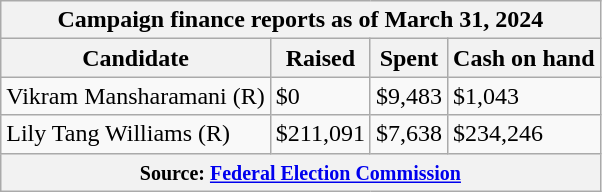<table class="wikitable sortable">
<tr>
<th colspan=4>Campaign finance reports as of March 31, 2024</th>
</tr>
<tr style="text-align:center;">
<th>Candidate</th>
<th>Raised</th>
<th>Spent</th>
<th>Cash on hand</th>
</tr>
<tr>
<td>Vikram Mansharamani (R)</td>
<td>$0</td>
<td>$9,483</td>
<td>$1,043</td>
</tr>
<tr>
<td>Lily Tang Williams (R)</td>
<td>$211,091</td>
<td>$7,638</td>
<td>$234,246</td>
</tr>
<tr>
<th colspan="4"><small>Source: <a href='#'>Federal Election Commission</a></small></th>
</tr>
</table>
